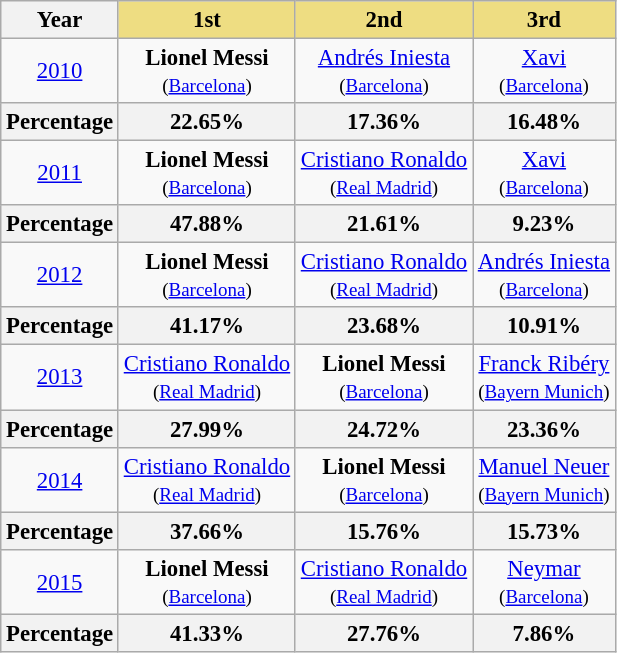<table class="wikitable" style="font-size:95%; text-align:center;">
<tr>
<th>Year</th>
<th style="background-color: #eedd82">1st</th>
<th style="background-color: #eedd82">2nd</th>
<th style="background-color: #eedd82">3rd</th>
</tr>
<tr>
<td><a href='#'>2010</a></td>
<td> <strong>Lionel Messi</strong> <br><small>(<a href='#'>Barcelona</a>)</small></td>
<td> <a href='#'>Andrés Iniesta</a> <br><small>(<a href='#'>Barcelona</a>)</small></td>
<td> <a href='#'>Xavi</a> <br><small>(<a href='#'>Barcelona</a>)</small></td>
</tr>
<tr>
<th>Percentage</th>
<th>22.65%</th>
<th>17.36%</th>
<th>16.48%</th>
</tr>
<tr>
<td><a href='#'>2011</a></td>
<td> <strong>Lionel Messi</strong> <br><small>(<a href='#'>Barcelona</a>)</small></td>
<td> <a href='#'>Cristiano Ronaldo</a> <br><small>(<a href='#'>Real Madrid</a>)</small></td>
<td> <a href='#'>Xavi</a> <br><small>(<a href='#'>Barcelona</a>)</small></td>
</tr>
<tr>
<th>Percentage</th>
<th>47.88%</th>
<th>21.61%</th>
<th>9.23%</th>
</tr>
<tr>
<td><a href='#'>2012</a></td>
<td> <strong>Lionel Messi</strong> <br><small>(<a href='#'>Barcelona</a>)</small></td>
<td> <a href='#'>Cristiano Ronaldo</a> <br><small>(<a href='#'>Real Madrid</a>)</small></td>
<td> <a href='#'>Andrés Iniesta</a> <br><small>(<a href='#'>Barcelona</a>)</small></td>
</tr>
<tr>
<th>Percentage</th>
<th>41.17%</th>
<th>23.68%</th>
<th>10.91%</th>
</tr>
<tr>
<td><a href='#'>2013</a></td>
<td> <a href='#'>Cristiano Ronaldo</a> <br><small>(<a href='#'>Real Madrid</a>)</small></td>
<td> <strong>Lionel Messi</strong> <br><small>(<a href='#'>Barcelona</a>)</small></td>
<td> <a href='#'>Franck Ribéry</a> <br><small>(<a href='#'>Bayern Munich</a>)</small></td>
</tr>
<tr>
<th>Percentage</th>
<th>27.99%</th>
<th>24.72%</th>
<th>23.36%</th>
</tr>
<tr>
<td><a href='#'>2014</a></td>
<td> <a href='#'>Cristiano Ronaldo</a> <br><small>(<a href='#'>Real Madrid</a>)</small></td>
<td> <strong>Lionel Messi</strong> <br><small>(<a href='#'>Barcelona</a>)</small></td>
<td> <a href='#'>Manuel Neuer</a> <br><small>(<a href='#'>Bayern Munich</a>)</small></td>
</tr>
<tr>
<th>Percentage</th>
<th>37.66%</th>
<th>15.76%</th>
<th>15.73%</th>
</tr>
<tr>
<td><a href='#'>2015</a></td>
<td> <strong>Lionel Messi</strong> <br><small>(<a href='#'>Barcelona</a>)</small></td>
<td> <a href='#'>Cristiano Ronaldo</a> <br><small>(<a href='#'>Real Madrid</a>)</small></td>
<td> <a href='#'>Neymar</a> <br><small>(<a href='#'>Barcelona</a>)</small></td>
</tr>
<tr>
<th>Percentage</th>
<th>41.33%</th>
<th>27.76%</th>
<th>7.86%</th>
</tr>
</table>
